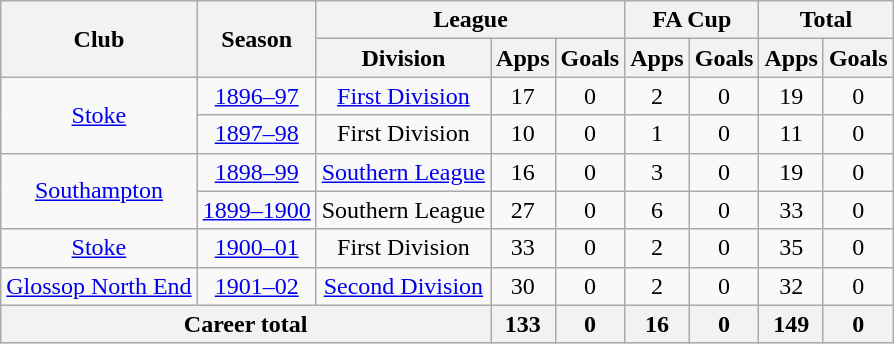<table class="wikitable" style="text-align: center;">
<tr>
<th rowspan="2">Club</th>
<th rowspan="2">Season</th>
<th colspan="3">League</th>
<th colspan="2">FA Cup</th>
<th colspan="2">Total</th>
</tr>
<tr>
<th>Division</th>
<th>Apps</th>
<th>Goals</th>
<th>Apps</th>
<th>Goals</th>
<th>Apps</th>
<th>Goals</th>
</tr>
<tr>
<td rowspan="2"><a href='#'>Stoke</a></td>
<td><a href='#'>1896–97</a></td>
<td><a href='#'>First Division</a></td>
<td>17</td>
<td>0</td>
<td>2</td>
<td>0</td>
<td>19</td>
<td>0</td>
</tr>
<tr>
<td><a href='#'>1897–98</a></td>
<td>First Division</td>
<td>10</td>
<td>0</td>
<td>1</td>
<td>0</td>
<td>11</td>
<td>0</td>
</tr>
<tr>
<td rowspan="2"><a href='#'>Southampton</a></td>
<td><a href='#'>1898–99</a></td>
<td><a href='#'>Southern League</a></td>
<td>16</td>
<td>0</td>
<td>3</td>
<td>0</td>
<td>19</td>
<td>0</td>
</tr>
<tr>
<td><a href='#'>1899–1900</a></td>
<td>Southern League</td>
<td>27</td>
<td>0</td>
<td>6</td>
<td>0</td>
<td>33</td>
<td>0</td>
</tr>
<tr>
<td><a href='#'>Stoke</a></td>
<td><a href='#'>1900–01</a></td>
<td>First Division</td>
<td>33</td>
<td>0</td>
<td>2</td>
<td>0</td>
<td>35</td>
<td>0</td>
</tr>
<tr>
<td><a href='#'>Glossop North End</a></td>
<td><a href='#'>1901–02</a></td>
<td><a href='#'>Second Division</a></td>
<td>30</td>
<td>0</td>
<td>2</td>
<td>0</td>
<td>32</td>
<td>0</td>
</tr>
<tr>
<th colspan="3">Career total</th>
<th>133</th>
<th>0</th>
<th>16</th>
<th>0</th>
<th>149</th>
<th>0</th>
</tr>
</table>
